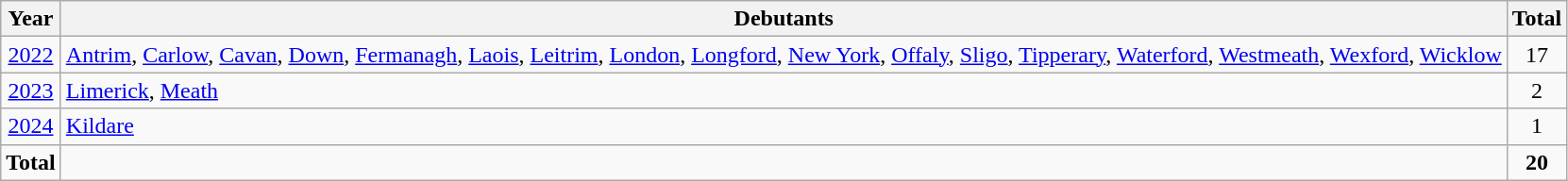<table class="wikitable" style="text-align:center">
<tr>
<th>Year</th>
<th>Debutants</th>
<th>Total</th>
</tr>
<tr>
<td><a href='#'>2022</a></td>
<td style="text-align:left"> <a href='#'>Antrim</a>,  <a href='#'>Carlow</a>,  <a href='#'>Cavan</a>,  <a href='#'>Down</a>,  <a href='#'>Fermanagh</a>,  <a href='#'>Laois</a>,  <a href='#'>Leitrim</a>,  <a href='#'>London</a>,  <a href='#'>Longford</a>,  <a href='#'>New York</a>,  <a href='#'>Offaly</a>,  <a href='#'>Sligo</a>,  <a href='#'>Tipperary</a>,  <a href='#'>Waterford</a>,  <a href='#'>Westmeath</a>,  <a href='#'>Wexford</a>,  <a href='#'>Wicklow</a></td>
<td>17</td>
</tr>
<tr>
<td><a href='#'>2023</a></td>
<td style="text-align:left"> <a href='#'>Limerick</a>,  <a href='#'>Meath</a></td>
<td>2</td>
</tr>
<tr>
<td><a href='#'>2024</a></td>
<td style="text-align:left"> <a href='#'>Kildare</a></td>
<td>1</td>
</tr>
<tr>
<td><strong>Total</strong></td>
<td style="text-align:left"></td>
<td><strong>20</strong></td>
</tr>
</table>
